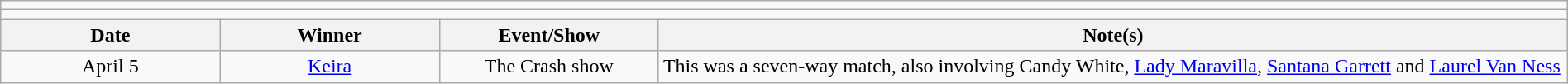<table class="wikitable" style="text-align:center; width:100%;">
<tr>
<td colspan="5"></td>
</tr>
<tr>
<td colspan="5"><strong></strong></td>
</tr>
<tr>
<th width=14%>Date</th>
<th width=14%>Winner</th>
<th width=14%>Event/Show</th>
<th width=58%>Note(s)</th>
</tr>
<tr>
<td>April 5</td>
<td><a href='#'>Keira</a></td>
<td>The Crash show</td>
<td align=left>This was a seven-way match, also involving Candy White, <a href='#'>Lady Maravilla</a>, <a href='#'>Santana Garrett</a> and <a href='#'>Laurel Van Ness</a></td>
</tr>
</table>
